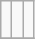<table class="wikitable">
<tr ---->
<td><br></td>
<td><br></td>
<td><br></td>
</tr>
<tr --->
</tr>
</table>
